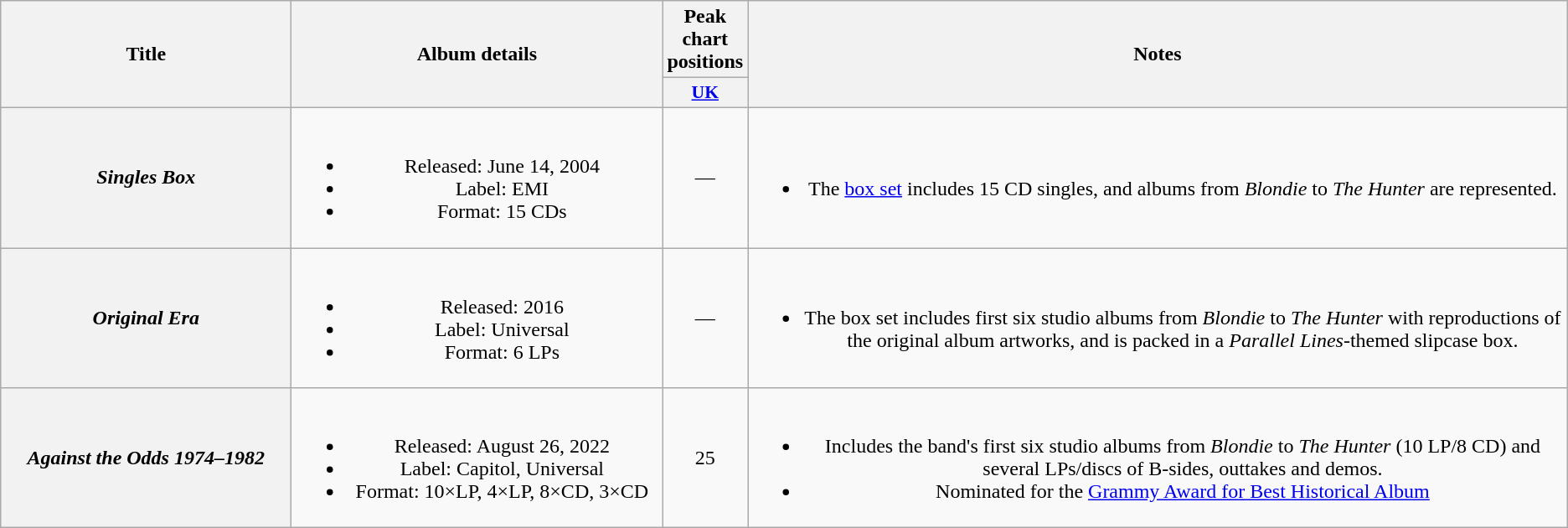<table class="wikitable plainrowheaders" style="text-align:center;" border="1">
<tr>
<th scope="col" rowspan="2" style="width:14em;">Title</th>
<th scope="col" rowspan="2" style="width:18em;">Album details</th>
<th scope="col" colspan="1">Peak chart positions</th>
<th scope="col" rowspan="2">Notes</th>
</tr>
<tr>
<th scope="col" style="width:2.5em;font-size:90%;"><a href='#'>UK</a><br></th>
</tr>
<tr>
<th scope="row"><em>Singles Box</em></th>
<td><br><ul><li>Released: June 14, 2004</li><li>Label: EMI</li><li>Format: 15 CDs</li></ul></td>
<td>—</td>
<td><br><ul><li>The <a href='#'>box set</a> includes 15 CD singles, and albums from <em>Blondie</em> to <em>The Hunter</em> are represented.</li></ul></td>
</tr>
<tr>
<th scope="row"><em>Original Era</em></th>
<td><br><ul><li>Released: 2016</li><li>Label: Universal</li><li>Format: 6 LPs</li></ul></td>
<td>—</td>
<td><br><ul><li>The box set includes first six studio albums from <em>Blondie</em> to <em>The Hunter</em> with reproductions of the original album artworks, and is packed in a <em>Parallel Lines</em>-themed slipcase box.</li></ul></td>
</tr>
<tr>
<th scope="row"><em>Against the Odds 1974–1982</em></th>
<td><br><ul><li>Released: August 26, 2022</li><li>Label: Capitol, Universal</li><li>Format: 10×LP, 4×LP, 8×CD, 3×CD</li></ul></td>
<td>25</td>
<td><br><ul><li>Includes the band's first six studio albums from <em>Blondie</em> to <em>The Hunter</em> (10 LP/8 CD) and several LPs/discs of B-sides, outtakes and demos.</li><li>Nominated for the <a href='#'>Grammy Award for Best Historical Album</a></li></ul></td>
</tr>
</table>
